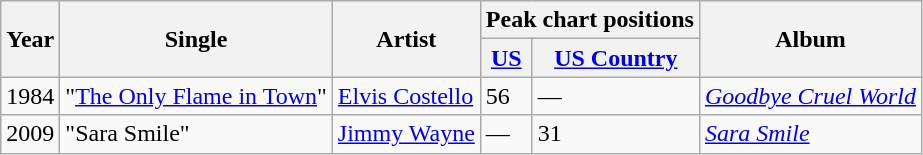<table class="wikitable">
<tr>
<th rowspan="2">Year</th>
<th rowspan="2">Single</th>
<th rowspan="2">Artist</th>
<th colspan="2">Peak chart positions</th>
<th rowspan="2">Album</th>
</tr>
<tr>
<th><a href='#'>US</a></th>
<th><a href='#'>US Country</a></th>
</tr>
<tr>
<td>1984</td>
<td>"<a href='#'>The Only Flame in Town</a>"</td>
<td><a href='#'>Elvis Costello</a></td>
<td>56</td>
<td>—</td>
<td><em><a href='#'>Goodbye Cruel World</a></em></td>
</tr>
<tr>
<td>2009</td>
<td>"Sara Smile"</td>
<td><a href='#'>Jimmy Wayne</a></td>
<td>—</td>
<td>31</td>
<td><em><a href='#'>Sara Smile</a></em></td>
</tr>
</table>
